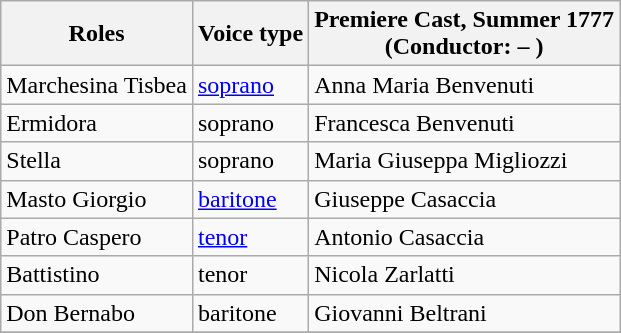<table class="wikitable">
<tr>
<th>Roles</th>
<th>Voice type</th>
<th>Premiere Cast, Summer 1777<br> (Conductor: – )</th>
</tr>
<tr>
<td>Marchesina Tisbea</td>
<td><a href='#'>soprano</a></td>
<td>Anna Maria Benvenuti</td>
</tr>
<tr>
<td>Ermidora</td>
<td>soprano</td>
<td>Francesca Benvenuti</td>
</tr>
<tr>
<td>Stella</td>
<td>soprano</td>
<td>Maria Giuseppa Migliozzi</td>
</tr>
<tr>
<td>Masto Giorgio</td>
<td><a href='#'>baritone</a></td>
<td>Giuseppe Casaccia</td>
</tr>
<tr>
<td>Patro Caspero</td>
<td><a href='#'>tenor</a></td>
<td>Antonio Casaccia</td>
</tr>
<tr>
<td>Battistino</td>
<td>tenor</td>
<td>Nicola Zarlatti</td>
</tr>
<tr>
<td>Don Bernabo</td>
<td>baritone</td>
<td>Giovanni Beltrani</td>
</tr>
<tr>
</tr>
</table>
